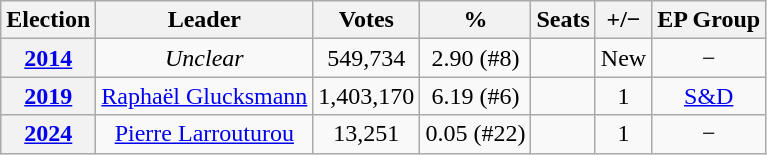<table class="wikitable"style="text-align:center">
<tr>
<th>Election</th>
<th>Leader</th>
<th>Votes</th>
<th>%</th>
<th>Seats</th>
<th>+/−</th>
<th>EP Group</th>
</tr>
<tr>
<th><a href='#'>2014</a></th>
<td><em>Unclear</em></td>
<td>549,734</td>
<td>2.90 (#8)</td>
<td></td>
<td>New</td>
<td>−</td>
</tr>
<tr>
<th><a href='#'>2019</a></th>
<td><a href='#'>Raphaël Glucksmann</a></td>
<td>1,403,170</td>
<td>6.19 (#6)</td>
<td></td>
<td> 1</td>
<td><a href='#'>S&D</a></td>
</tr>
<tr>
<th><a href='#'>2024</a></th>
<td><a href='#'>Pierre Larrouturou</a></td>
<td>13,251</td>
<td>0.05 (#22)</td>
<td></td>
<td> 1</td>
<td>−</td>
</tr>
</table>
